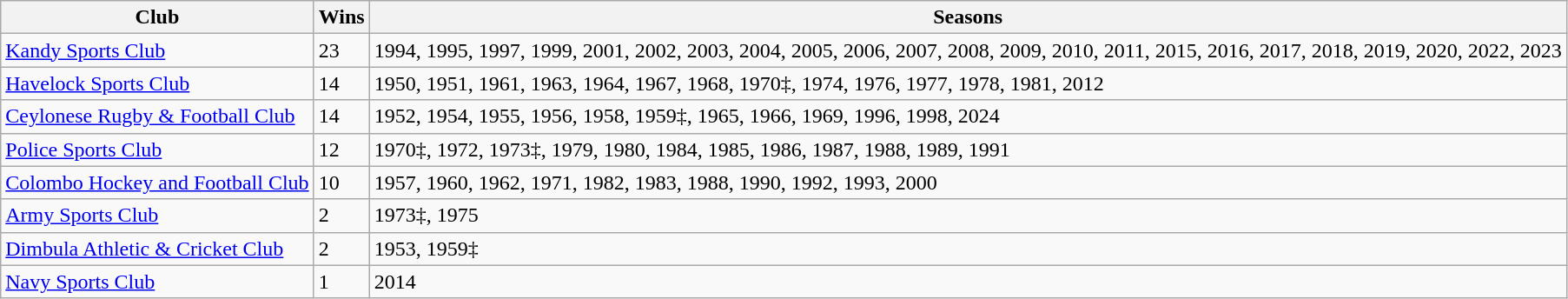<table class="wikitable">
<tr>
<th>Club</th>
<th>Wins</th>
<th>Seasons</th>
</tr>
<tr>
<td><a href='#'>Kandy Sports Club</a></td>
<td>23</td>
<td>1994, 1995, 1997, 1999, 2001, 2002, 2003, 2004, 2005, 2006, 2007, 2008, 2009, 2010, 2011, 2015, 2016, 2017, 2018, 2019, 2020, 2022, 2023</td>
</tr>
<tr>
<td><a href='#'>Havelock Sports Club</a></td>
<td>14</td>
<td>1950, 1951, 1961, 1963, 1964, 1967, 1968, 1970‡, 1974, 1976, 1977, 1978, 1981, 2012</td>
</tr>
<tr>
<td><a href='#'>Ceylonese Rugby & Football Club</a></td>
<td>14</td>
<td>1952, 1954, 1955, 1956, 1958, 1959‡, 1965, 1966, 1969, 1996, 1998, 2024</td>
</tr>
<tr>
<td><a href='#'>Police Sports Club</a></td>
<td>12</td>
<td>1970‡, 1972, 1973‡, 1979, 1980, 1984, 1985, 1986, 1987, 1988, 1989, 1991</td>
</tr>
<tr>
<td><a href='#'>Colombo Hockey and Football Club</a></td>
<td>10</td>
<td>1957, 1960, 1962, 1971, 1982, 1983, 1988, 1990, 1992, 1993, 2000</td>
</tr>
<tr>
<td><a href='#'>Army Sports Club</a></td>
<td>2</td>
<td>1973‡, 1975</td>
</tr>
<tr>
<td><a href='#'>Dimbula Athletic & Cricket Club</a></td>
<td>2</td>
<td>1953, 1959‡</td>
</tr>
<tr>
<td><a href='#'>Navy Sports Club</a></td>
<td>1</td>
<td>2014</td>
</tr>
</table>
